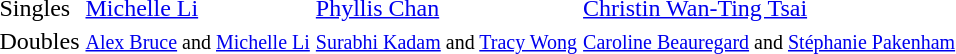<table>
<tr>
<td>Singles</td>
<td><a href='#'>Michelle Li</a><br></td>
<td><a href='#'>Phyllis Chan</a><br></td>
<td><a href='#'>Christin Wan-Ting Tsai</a><br></td>
</tr>
<tr>
<td>Doubles</td>
<td><small><a href='#'>Alex Bruce</a> and <a href='#'>Michelle Li</a></small><br></td>
<td><small><a href='#'>Surabhi Kadam</a> and <a href='#'>Tracy Wong</a></small><br></td>
<td><small><a href='#'>Caroline Beauregard</a> and <a href='#'>Stéphanie Pakenham</a></small><br></td>
</tr>
</table>
